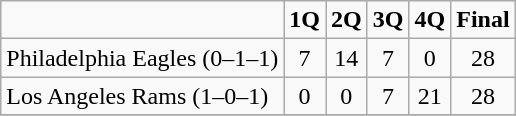<table class="wikitable" 80%>
<tr align=center>
<td></td>
<td><strong>1Q</strong></td>
<td><strong>2Q</strong></td>
<td><strong>3Q</strong></td>
<td><strong>4Q</strong></td>
<td><strong>Final</strong></td>
</tr>
<tr align=center>
<td – align=left>Philadelphia Eagles (0–1–1)</td>
<td>7</td>
<td>14</td>
<td>7</td>
<td>0</td>
<td>28</td>
</tr>
<tr align=center>
<td – align=left>Los Angeles Rams (1–0–1)</td>
<td>0</td>
<td>0</td>
<td>7</td>
<td>21</td>
<td>28</td>
</tr>
<tr align=center>
</tr>
</table>
